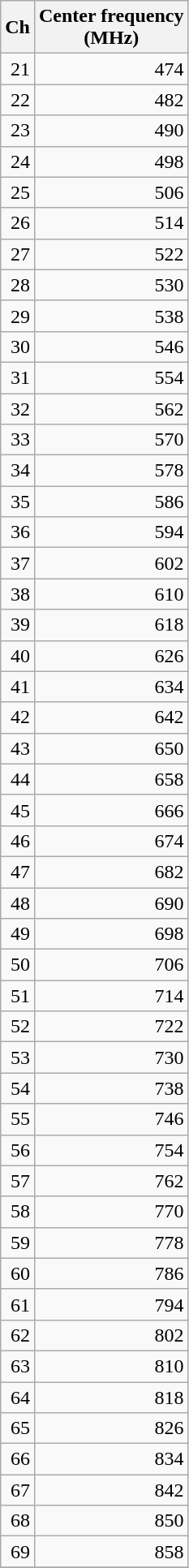<table class="wikitable" style="text-align:right">
<tr>
<th>Ch</th>
<th>Center frequency<br>(MHz)</th>
</tr>
<tr>
<td>21</td>
<td>474</td>
</tr>
<tr>
<td>22</td>
<td>482</td>
</tr>
<tr>
<td>23</td>
<td>490</td>
</tr>
<tr>
<td>24</td>
<td>498</td>
</tr>
<tr>
<td>25</td>
<td>506</td>
</tr>
<tr>
<td>26</td>
<td>514</td>
</tr>
<tr>
<td>27</td>
<td>522</td>
</tr>
<tr>
<td>28</td>
<td>530</td>
</tr>
<tr>
<td>29</td>
<td>538</td>
</tr>
<tr>
<td>30</td>
<td>546</td>
</tr>
<tr>
<td>31</td>
<td>554</td>
</tr>
<tr>
<td>32</td>
<td>562</td>
</tr>
<tr>
<td>33</td>
<td>570</td>
</tr>
<tr ¦>
<td>34</td>
<td>578</td>
</tr>
<tr>
<td>35</td>
<td>586</td>
</tr>
<tr>
<td>36</td>
<td>594</td>
</tr>
<tr>
<td>37</td>
<td>602</td>
</tr>
<tr>
<td>38</td>
<td>610</td>
</tr>
<tr>
<td>39</td>
<td>618</td>
</tr>
<tr>
<td>40</td>
<td>626</td>
</tr>
<tr>
<td>41</td>
<td>634</td>
</tr>
<tr>
<td>42</td>
<td>642</td>
</tr>
<tr>
<td>43</td>
<td>650</td>
</tr>
<tr>
<td>44</td>
<td>658</td>
</tr>
<tr>
<td>45</td>
<td>666</td>
</tr>
<tr>
<td>46</td>
<td>674</td>
</tr>
<tr>
<td>47</td>
<td>682</td>
</tr>
<tr>
<td>48</td>
<td>690</td>
</tr>
<tr>
<td>49</td>
<td>698</td>
</tr>
<tr>
<td>50</td>
<td>706</td>
</tr>
<tr>
<td>51</td>
<td>714</td>
</tr>
<tr>
<td>52</td>
<td>722</td>
</tr>
<tr>
<td>53</td>
<td>730</td>
</tr>
<tr>
<td>54</td>
<td>738</td>
</tr>
<tr>
<td>55</td>
<td>746</td>
</tr>
<tr>
<td>56</td>
<td>754</td>
</tr>
<tr>
<td>57</td>
<td>762</td>
</tr>
<tr>
<td>58</td>
<td>770</td>
</tr>
<tr>
<td>59</td>
<td>778</td>
</tr>
<tr>
<td>60</td>
<td>786</td>
</tr>
<tr>
<td>61</td>
<td>794</td>
</tr>
<tr>
<td>62</td>
<td>802</td>
</tr>
<tr>
<td>63</td>
<td>810</td>
</tr>
<tr>
<td>64</td>
<td>818</td>
</tr>
<tr>
<td>65</td>
<td>826</td>
</tr>
<tr>
<td>66</td>
<td>834</td>
</tr>
<tr>
<td>67</td>
<td>842</td>
</tr>
<tr>
<td>68</td>
<td>850</td>
</tr>
<tr>
<td>69</td>
<td>858</td>
</tr>
<tr>
</tr>
</table>
